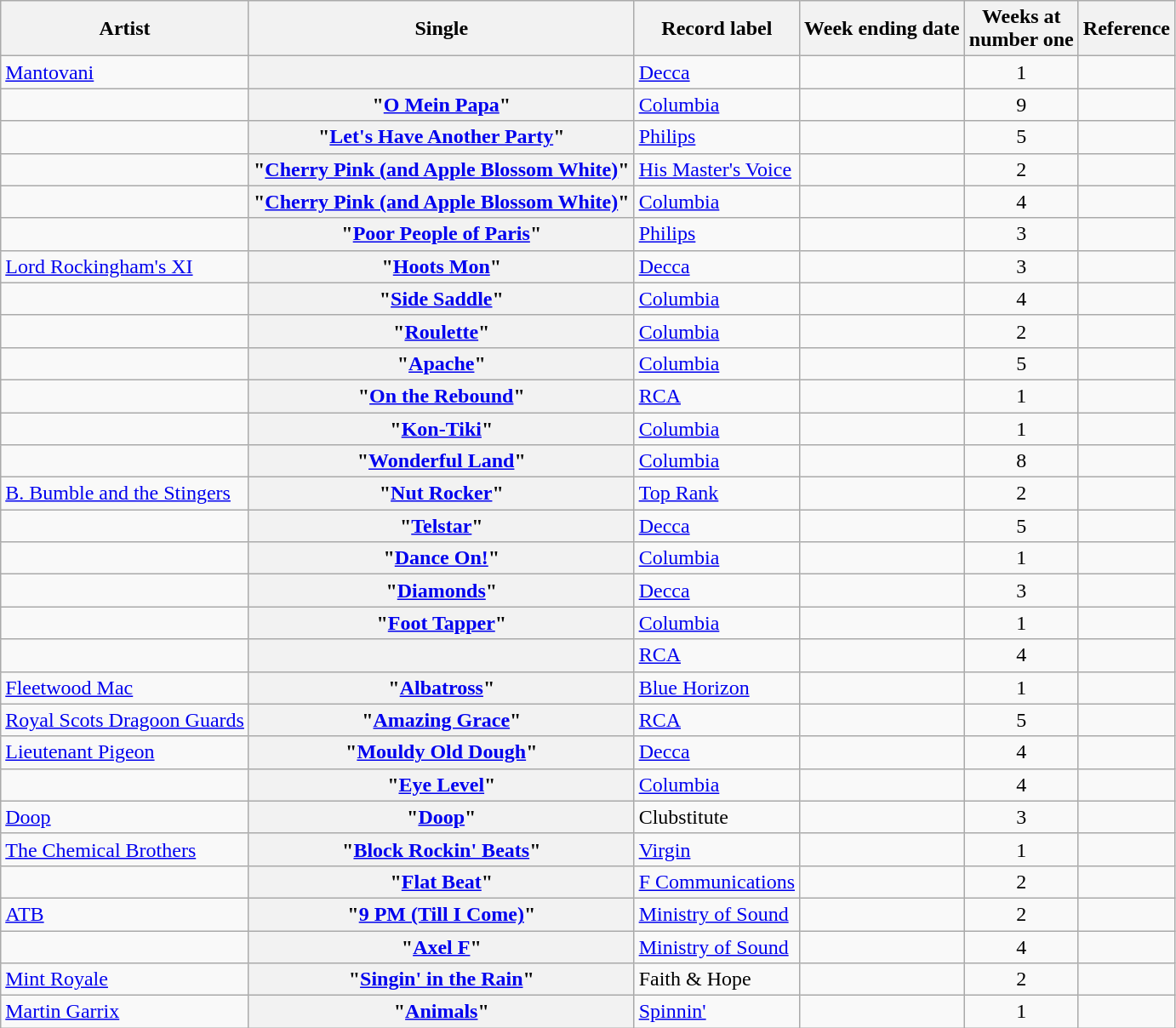<table class="wikitable plainrowheaders sortable">
<tr>
<th scope=col>Artist</th>
<th scope=col>Single</th>
<th scope=col>Record label</th>
<th>Week ending date</th>
<th scope=col>Weeks at<br>number one</th>
<th scope=col class=unsortable>Reference</th>
</tr>
<tr>
<td><a href='#'>Mantovani</a></td>
<th scope=row></th>
<td><a href='#'>Decca</a></td>
<td></td>
<td align=center>1</td>
<td align=center></td>
</tr>
<tr>
<td></td>
<th scope=row>"<a href='#'>O Mein Papa</a>"</th>
<td><a href='#'>Columbia</a></td>
<td></td>
<td align=center>9</td>
<td align=center></td>
</tr>
<tr>
<td></td>
<th scope=row>"<a href='#'>Let's Have Another Party</a>"</th>
<td><a href='#'>Philips</a></td>
<td></td>
<td align=center>5</td>
<td align=center></td>
</tr>
<tr>
<td></td>
<th scope=row>"<a href='#'>Cherry Pink (and Apple Blossom White)</a>"</th>
<td><a href='#'>His Master's Voice</a></td>
<td></td>
<td align=center>2</td>
<td align=center></td>
</tr>
<tr>
<td></td>
<th scope=row>"<a href='#'>Cherry Pink (and Apple Blossom White)</a>"</th>
<td><a href='#'>Columbia</a></td>
<td></td>
<td align=center>4</td>
<td align=center></td>
</tr>
<tr>
<td></td>
<th scope=row>"<a href='#'>Poor People of Paris</a>"</th>
<td><a href='#'>Philips</a></td>
<td></td>
<td align=center>3</td>
<td align=center></td>
</tr>
<tr>
<td><a href='#'>Lord Rockingham's XI</a></td>
<th scope=row>"<a href='#'>Hoots Mon</a>"</th>
<td><a href='#'>Decca</a></td>
<td></td>
<td align=center>3</td>
<td align=center></td>
</tr>
<tr>
<td></td>
<th scope=row>"<a href='#'>Side Saddle</a>"</th>
<td><a href='#'>Columbia</a></td>
<td></td>
<td align=center>4</td>
<td align=center></td>
</tr>
<tr>
<td></td>
<th scope=row>"<a href='#'>Roulette</a>"</th>
<td><a href='#'>Columbia</a></td>
<td></td>
<td align=center>2</td>
<td align=center></td>
</tr>
<tr>
<td></td>
<th scope=row>"<a href='#'>Apache</a>"</th>
<td><a href='#'>Columbia</a></td>
<td></td>
<td align=center>5</td>
<td align=center></td>
</tr>
<tr>
<td></td>
<th scope=row>"<a href='#'>On the Rebound</a>"</th>
<td><a href='#'>RCA</a></td>
<td></td>
<td align=center>1</td>
<td align=center></td>
</tr>
<tr>
<td></td>
<th scope=row>"<a href='#'>Kon-Tiki</a>"</th>
<td><a href='#'>Columbia</a></td>
<td></td>
<td align=center>1</td>
<td align=center></td>
</tr>
<tr>
<td></td>
<th scope=row>"<a href='#'>Wonderful Land</a>"</th>
<td><a href='#'>Columbia</a></td>
<td></td>
<td align=center>8</td>
<td align=center></td>
</tr>
<tr>
<td><a href='#'>B. Bumble and the Stingers</a></td>
<th scope=row>"<a href='#'>Nut Rocker</a>"</th>
<td><a href='#'>Top Rank</a></td>
<td></td>
<td align=center>2</td>
<td align=center></td>
</tr>
<tr>
<td></td>
<th scope=row>"<a href='#'>Telstar</a>"</th>
<td><a href='#'>Decca</a></td>
<td></td>
<td align=center>5</td>
<td align=center></td>
</tr>
<tr>
<td></td>
<th scope=row>"<a href='#'>Dance On!</a>"</th>
<td><a href='#'>Columbia</a></td>
<td></td>
<td align=center>1</td>
<td align=center></td>
</tr>
<tr>
<td></td>
<th scope=row>"<a href='#'>Diamonds</a>"</th>
<td><a href='#'>Decca</a></td>
<td></td>
<td align=center>3</td>
<td align=center></td>
</tr>
<tr>
<td></td>
<th scope=row>"<a href='#'>Foot Tapper</a>"</th>
<td><a href='#'>Columbia</a></td>
<td></td>
<td align=center>1</td>
<td align=center></td>
</tr>
<tr>
<td></td>
<th scope=row></th>
<td><a href='#'>RCA</a></td>
<td></td>
<td align=center>4</td>
<td align=center></td>
</tr>
<tr>
<td><a href='#'>Fleetwood Mac</a></td>
<th scope=row>"<a href='#'>Albatross</a>"</th>
<td><a href='#'>Blue Horizon</a></td>
<td></td>
<td align=center>1</td>
<td align=center></td>
</tr>
<tr>
<td><a href='#'>Royal Scots Dragoon Guards</a></td>
<th scope=row>"<a href='#'>Amazing Grace</a>"</th>
<td><a href='#'>RCA</a></td>
<td></td>
<td align=center>5</td>
<td align=center></td>
</tr>
<tr>
<td><a href='#'>Lieutenant Pigeon</a></td>
<th scope=row>"<a href='#'>Mouldy Old Dough</a>"</th>
<td><a href='#'>Decca</a></td>
<td></td>
<td align=center>4</td>
<td align=center></td>
</tr>
<tr>
<td></td>
<th scope=row>"<a href='#'>Eye Level</a>"</th>
<td><a href='#'>Columbia</a></td>
<td></td>
<td align=center>4</td>
<td align=center></td>
</tr>
<tr>
<td><a href='#'>Doop</a></td>
<th scope=row>"<a href='#'>Doop</a>"</th>
<td>Clubstitute</td>
<td></td>
<td align=center>3</td>
<td align=center></td>
</tr>
<tr>
<td><a href='#'>The Chemical Brothers</a></td>
<th scope=row>"<a href='#'>Block Rockin' Beats</a>" </th>
<td><a href='#'>Virgin</a></td>
<td></td>
<td align=center>1</td>
<td align=center></td>
</tr>
<tr>
<td></td>
<th scope=row>"<a href='#'>Flat Beat</a>"</th>
<td><a href='#'>F Communications</a></td>
<td></td>
<td align=center>2</td>
<td align=center></td>
</tr>
<tr>
<td><a href='#'>ATB</a></td>
<th scope=row>"<a href='#'>9 PM (Till I Come)</a>"</th>
<td><a href='#'>Ministry of Sound</a></td>
<td></td>
<td align=center>2</td>
<td align=center></td>
</tr>
<tr>
<td></td>
<th scope=row>"<a href='#'>Axel F</a>"</th>
<td><a href='#'>Ministry of Sound</a></td>
<td></td>
<td align=center>4</td>
<td align=center></td>
</tr>
<tr>
<td><a href='#'>Mint Royale</a></td>
<th scope=row>"<a href='#'>Singin' in the Rain</a>"</th>
<td>Faith & Hope</td>
<td></td>
<td align=center>2</td>
<td align=center></td>
</tr>
<tr>
<td><a href='#'>Martin Garrix</a></td>
<th scope=row>"<a href='#'>Animals</a>"</th>
<td><a href='#'>Spinnin'</a></td>
<td></td>
<td align=center>1</td>
<td align=center></td>
</tr>
</table>
